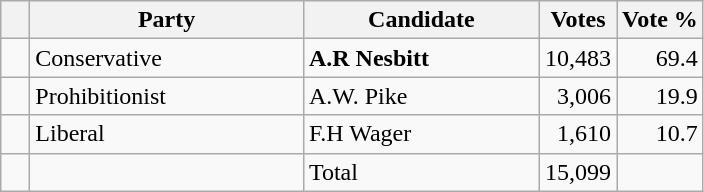<table class="wikitable">
<tr>
<th></th>
<th scope="col" width="175">Party</th>
<th scope="col" width="150">Candidate</th>
<th>Votes</th>
<th>Vote %</th>
</tr>
<tr>
<td>   </td>
<td>Conservative</td>
<td><strong>A.R Nesbitt</strong></td>
<td align=right>10,483</td>
<td align=right>69.4</td>
</tr>
<tr>
<td>   </td>
<td>Prohibitionist</td>
<td>A.W. Pike</td>
<td align=right>3,006</td>
<td align=right>19.9</td>
</tr>
<tr>
<td>   </td>
<td>Liberal</td>
<td>F.H Wager</td>
<td align=right>1,610</td>
<td align=right>10.7</td>
</tr>
<tr>
<td></td>
<td></td>
<td>Total</td>
<td align=right>15,099</td>
<td></td>
</tr>
</table>
